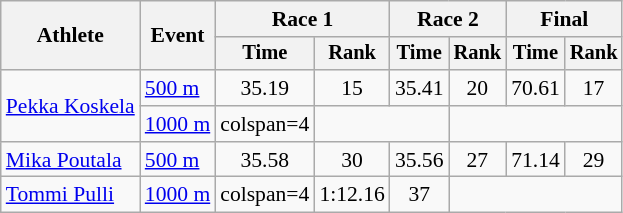<table class="wikitable" style="font-size:90%">
<tr>
<th rowspan=2>Athlete</th>
<th rowspan=2>Event</th>
<th colspan=2>Race 1</th>
<th colspan=2>Race 2</th>
<th colspan=2>Final</th>
</tr>
<tr style="font-size:95%">
<th>Time</th>
<th>Rank</th>
<th>Time</th>
<th>Rank</th>
<th>Time</th>
<th>Rank</th>
</tr>
<tr align=center>
<td align=left rowspan=2><a href='#'>Pekka Koskela</a></td>
<td align=left><a href='#'>500 m</a></td>
<td>35.19</td>
<td>15</td>
<td>35.41</td>
<td>20</td>
<td>70.61</td>
<td>17</td>
</tr>
<tr align=center>
<td align=left><a href='#'>1000 m</a></td>
<td>colspan=4 </td>
<td colspan=2></td>
</tr>
<tr align=center>
<td align=left><a href='#'>Mika Poutala</a></td>
<td align=left><a href='#'>500 m</a></td>
<td>35.58</td>
<td>30</td>
<td>35.56</td>
<td>27</td>
<td>71.14</td>
<td>29</td>
</tr>
<tr align=center>
<td align=left><a href='#'>Tommi Pulli</a></td>
<td align=left><a href='#'>1000 m</a></td>
<td>colspan=4 </td>
<td>1:12.16</td>
<td>37</td>
</tr>
</table>
